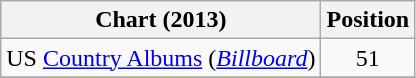<table class="wikitable sortable">
<tr>
<th scope="col">Chart (2013)</th>
<th scope="col">Position</th>
</tr>
<tr>
<td>US <a href='#'>Country Albums</a> (<em><a href='#'>Billboard</a></em>)</td>
<td align="center">51</td>
</tr>
<tr>
</tr>
</table>
